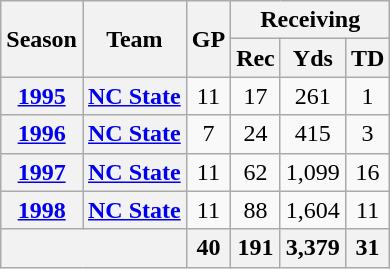<table class="wikitable" style="text-align:center;">
<tr>
<th rowspan="2">Season</th>
<th rowspan="2">Team</th>
<th rowspan="2">GP</th>
<th colspan="3">Receiving</th>
</tr>
<tr>
<th>Rec</th>
<th>Yds</th>
<th>TD</th>
</tr>
<tr>
<th><a href='#'>1995</a></th>
<th><a href='#'>NC State</a></th>
<td>11</td>
<td>17</td>
<td>261</td>
<td>1</td>
</tr>
<tr>
<th><a href='#'>1996</a></th>
<th><a href='#'>NC State</a></th>
<td>7</td>
<td>24</td>
<td>415</td>
<td>3</td>
</tr>
<tr>
<th><a href='#'>1997</a></th>
<th><a href='#'>NC State</a></th>
<td>11</td>
<td>62</td>
<td>1,099</td>
<td>16</td>
</tr>
<tr>
<th><a href='#'>1998</a></th>
<th><a href='#'>NC State</a></th>
<td>11</td>
<td>88</td>
<td>1,604</td>
<td>11</td>
</tr>
<tr>
<th colspan="2"></th>
<th>40</th>
<th>191</th>
<th>3,379</th>
<th>31</th>
</tr>
</table>
